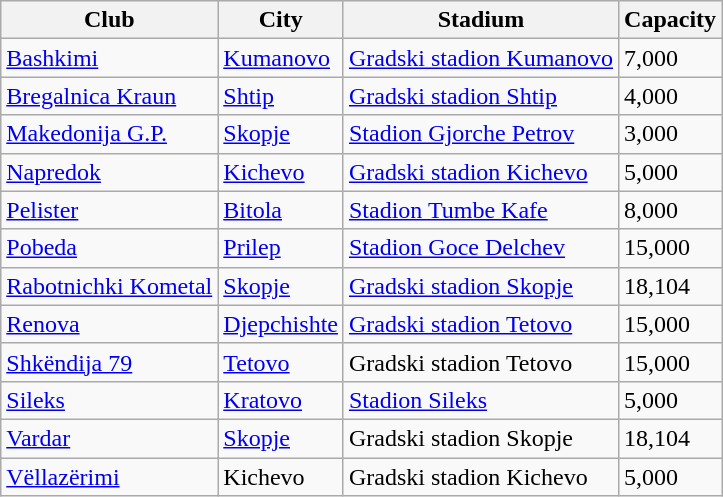<table class="wikitable">
<tr>
<th>Club</th>
<th>City</th>
<th>Stadium</th>
<th>Capacity</th>
</tr>
<tr>
<td><a href='#'>Bashkimi</a></td>
<td><a href='#'>Kumanovo</a></td>
<td><a href='#'>Gradski stadion Kumanovo</a></td>
<td>7,000</td>
</tr>
<tr>
<td><a href='#'>Bregalnica Kraun</a></td>
<td><a href='#'>Shtip</a></td>
<td><a href='#'>Gradski stadion Shtip</a></td>
<td>4,000</td>
</tr>
<tr>
<td><a href='#'>Makedonija G.P.</a></td>
<td><a href='#'>Skopje</a></td>
<td><a href='#'>Stadion Gjorche Petrov</a></td>
<td>3,000</td>
</tr>
<tr>
<td><a href='#'>Napredok</a></td>
<td><a href='#'>Kichevo</a></td>
<td><a href='#'>Gradski stadion Kichevo</a></td>
<td>5,000</td>
</tr>
<tr>
<td><a href='#'>Pelister</a></td>
<td><a href='#'>Bitola</a></td>
<td><a href='#'>Stadion Tumbe Kafe</a></td>
<td>8,000</td>
</tr>
<tr>
<td><a href='#'>Pobeda</a></td>
<td><a href='#'>Prilep</a></td>
<td><a href='#'>Stadion Goce Delchev</a></td>
<td>15,000</td>
</tr>
<tr>
<td><a href='#'>Rabotnichki Kometal</a></td>
<td><a href='#'>Skopje</a></td>
<td><a href='#'>Gradski stadion Skopje</a></td>
<td>18,104</td>
</tr>
<tr>
<td><a href='#'>Renova</a></td>
<td><a href='#'>Djepchishte</a></td>
<td><a href='#'>Gradski stadion Tetovo</a></td>
<td>15,000</td>
</tr>
<tr>
<td><a href='#'>Shkëndija 79</a></td>
<td><a href='#'>Tetovo</a></td>
<td>Gradski stadion Tetovo</td>
<td>15,000</td>
</tr>
<tr>
<td><a href='#'>Sileks</a></td>
<td><a href='#'>Kratovo</a></td>
<td><a href='#'>Stadion Sileks</a></td>
<td>5,000</td>
</tr>
<tr>
<td><a href='#'>Vardar</a></td>
<td><a href='#'>Skopje</a></td>
<td>Gradski stadion Skopje</td>
<td>18,104</td>
</tr>
<tr>
<td><a href='#'>Vëllazërimi</a></td>
<td>Kichevo</td>
<td>Gradski stadion Kichevo</td>
<td>5,000</td>
</tr>
</table>
